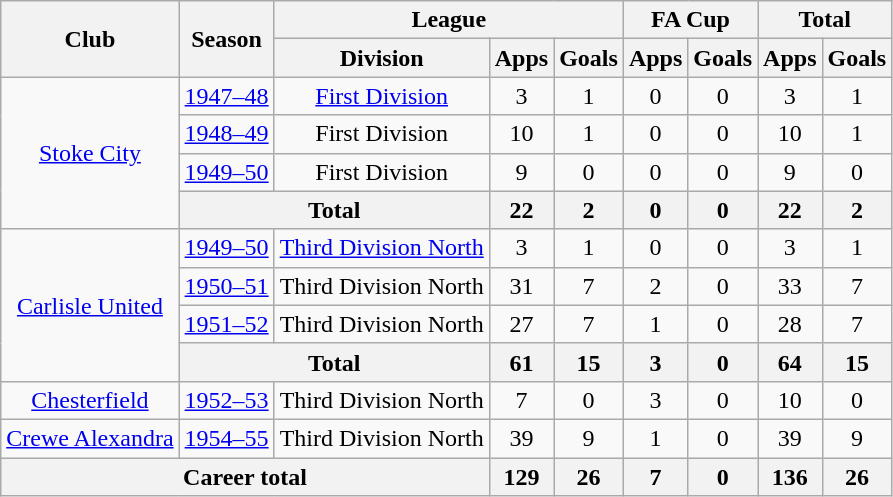<table class="wikitable" style="text-align: center;">
<tr>
<th rowspan="2">Club</th>
<th rowspan="2">Season</th>
<th colspan="3">League</th>
<th colspan="2">FA Cup</th>
<th colspan="2">Total</th>
</tr>
<tr>
<th>Division</th>
<th>Apps</th>
<th>Goals</th>
<th>Apps</th>
<th>Goals</th>
<th>Apps</th>
<th>Goals</th>
</tr>
<tr>
<td rowspan="4"><a href='#'>Stoke City</a></td>
<td><a href='#'>1947–48</a></td>
<td><a href='#'>First Division</a></td>
<td>3</td>
<td>1</td>
<td>0</td>
<td>0</td>
<td>3</td>
<td>1</td>
</tr>
<tr>
<td><a href='#'>1948–49</a></td>
<td>First Division</td>
<td>10</td>
<td>1</td>
<td>0</td>
<td>0</td>
<td>10</td>
<td>1</td>
</tr>
<tr>
<td><a href='#'>1949–50</a></td>
<td>First Division</td>
<td>9</td>
<td>0</td>
<td>0</td>
<td>0</td>
<td>9</td>
<td>0</td>
</tr>
<tr>
<th colspan=2>Total</th>
<th>22</th>
<th>2</th>
<th>0</th>
<th>0</th>
<th>22</th>
<th>2</th>
</tr>
<tr>
<td rowspan="4"><a href='#'>Carlisle United</a></td>
<td><a href='#'>1949–50</a></td>
<td><a href='#'>Third Division North</a></td>
<td>3</td>
<td>1</td>
<td>0</td>
<td>0</td>
<td>3</td>
<td>1</td>
</tr>
<tr>
<td><a href='#'>1950–51</a></td>
<td>Third Division North</td>
<td>31</td>
<td>7</td>
<td>2</td>
<td>0</td>
<td>33</td>
<td>7</td>
</tr>
<tr>
<td><a href='#'>1951–52</a></td>
<td>Third Division North</td>
<td>27</td>
<td>7</td>
<td>1</td>
<td>0</td>
<td>28</td>
<td>7</td>
</tr>
<tr>
<th colspan=2>Total</th>
<th>61</th>
<th>15</th>
<th>3</th>
<th>0</th>
<th>64</th>
<th>15</th>
</tr>
<tr>
<td><a href='#'>Chesterfield</a></td>
<td><a href='#'>1952–53</a></td>
<td>Third Division North</td>
<td>7</td>
<td>0</td>
<td>3</td>
<td>0</td>
<td>10</td>
<td>0</td>
</tr>
<tr>
<td><a href='#'>Crewe Alexandra</a></td>
<td><a href='#'>1954–55</a></td>
<td>Third Division North</td>
<td>39</td>
<td>9</td>
<td>1</td>
<td>0</td>
<td>39</td>
<td>9</td>
</tr>
<tr>
<th colspan="3">Career total</th>
<th>129</th>
<th>26</th>
<th>7</th>
<th>0</th>
<th>136</th>
<th>26</th>
</tr>
</table>
